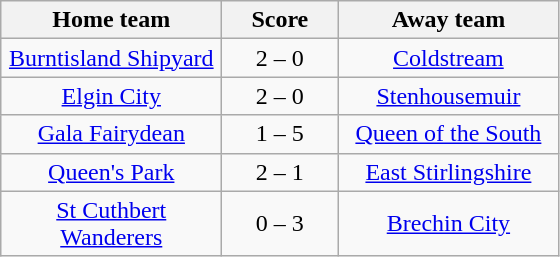<table class="wikitable" style="text-align: center">
<tr>
<th width=140>Home team</th>
<th width=70>Score</th>
<th width=140>Away team</th>
</tr>
<tr>
<td><a href='#'>Burntisland Shipyard</a></td>
<td>2 – 0</td>
<td><a href='#'>Coldstream</a></td>
</tr>
<tr>
<td><a href='#'>Elgin City</a></td>
<td>2 – 0</td>
<td><a href='#'>Stenhousemuir</a></td>
</tr>
<tr>
<td><a href='#'>Gala Fairydean</a></td>
<td>1 – 5</td>
<td><a href='#'>Queen of the South</a></td>
</tr>
<tr>
<td><a href='#'>Queen's Park</a></td>
<td>2 – 1</td>
<td><a href='#'>East Stirlingshire</a></td>
</tr>
<tr>
<td><a href='#'>St Cuthbert Wanderers</a></td>
<td>0 – 3</td>
<td><a href='#'>Brechin City</a></td>
</tr>
</table>
